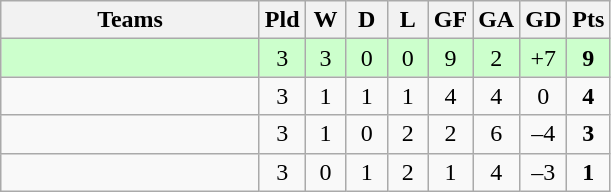<table class="wikitable" style="text-align: center;">
<tr>
<th width=165>Teams</th>
<th width=20>Pld</th>
<th width=20>W</th>
<th width=20>D</th>
<th width=20>L</th>
<th width=20>GF</th>
<th width=20>GA</th>
<th width=20>GD</th>
<th width=20>Pts</th>
</tr>
<tr align=center style="background:#ccffcc;">
<td style="text-align:left;"></td>
<td>3</td>
<td>3</td>
<td>0</td>
<td>0</td>
<td>9</td>
<td>2</td>
<td>+7</td>
<td><strong>9</strong></td>
</tr>
<tr align=center>
<td style="text-align:left;"></td>
<td>3</td>
<td>1</td>
<td>1</td>
<td>1</td>
<td>4</td>
<td>4</td>
<td>0</td>
<td><strong>4</strong></td>
</tr>
<tr align=center>
<td style="text-align:left;"></td>
<td>3</td>
<td>1</td>
<td>0</td>
<td>2</td>
<td>2</td>
<td>6</td>
<td>–4</td>
<td><strong>3</strong></td>
</tr>
<tr align=center>
<td style="text-align:left;"></td>
<td>3</td>
<td>0</td>
<td>1</td>
<td>2</td>
<td>1</td>
<td>4</td>
<td>–3</td>
<td><strong>1</strong></td>
</tr>
</table>
